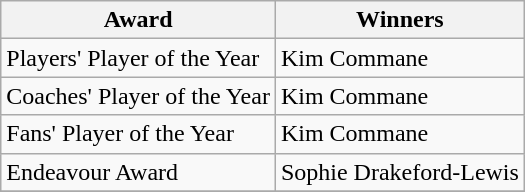<table class="wikitable collapsible">
<tr>
<th>Award</th>
<th>Winners</th>
</tr>
<tr>
<td>Players' Player of the Year</td>
<td>Kim Commane</td>
</tr>
<tr>
<td>Coaches' Player of the Year</td>
<td>Kim Commane</td>
</tr>
<tr>
<td>Fans' Player of the Year</td>
<td>Kim Commane</td>
</tr>
<tr>
<td>Endeavour Award</td>
<td>Sophie Drakeford-Lewis</td>
</tr>
<tr>
</tr>
</table>
